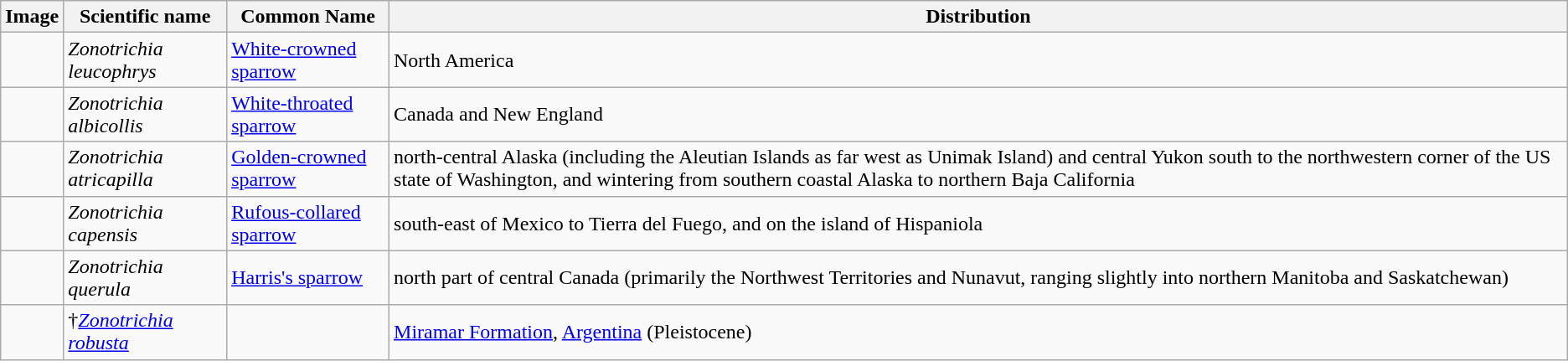<table class="wikitable">
<tr>
<th>Image</th>
<th>Scientific name</th>
<th>Common Name</th>
<th>Distribution</th>
</tr>
<tr>
<td></td>
<td><em>Zonotrichia leucophrys</em></td>
<td><a href='#'>White-crowned sparrow</a></td>
<td>North America</td>
</tr>
<tr>
<td></td>
<td><em>Zonotrichia albicollis</em></td>
<td><a href='#'>White-throated sparrow</a></td>
<td>Canada and New England</td>
</tr>
<tr>
<td></td>
<td><em>Zonotrichia atricapilla</em></td>
<td><a href='#'>Golden-crowned sparrow</a></td>
<td>north-central Alaska (including the Aleutian Islands as far west as Unimak Island) and central Yukon south to the northwestern corner of the US state of Washington, and wintering from southern coastal Alaska to northern Baja California</td>
</tr>
<tr>
<td></td>
<td><em>Zonotrichia capensis</em></td>
<td><a href='#'>Rufous-collared sparrow</a></td>
<td>south-east of Mexico to Tierra del Fuego, and on the island of Hispaniola</td>
</tr>
<tr>
<td></td>
<td><em>Zonotrichia querula</em></td>
<td><a href='#'>Harris's sparrow</a></td>
<td>north part of central Canada (primarily the Northwest Territories and Nunavut, ranging slightly into northern Manitoba and Saskatchewan)</td>
</tr>
<tr>
<td></td>
<td>†<em><a href='#'>Zonotrichia robusta</a></em></td>
<td></td>
<td><a href='#'>Miramar Formation</a>, <a href='#'>Argentina</a> (Pleistocene)</td>
</tr>
</table>
